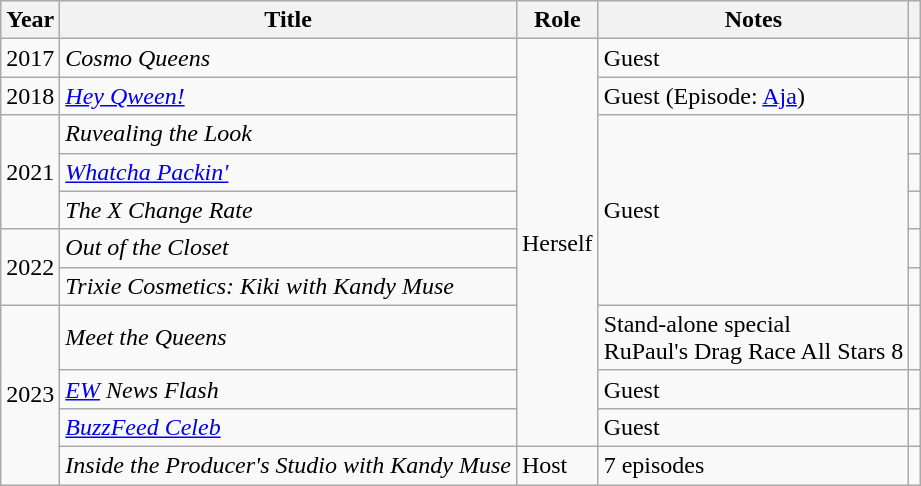<table class="wikitable plainrowheaders sortable">
<tr>
<th scope="col">Year</th>
<th scope="col">Title</th>
<th scope="col">Role</th>
<th scope="col">Notes</th>
<th class="unsortable" style="text-align: center;"></th>
</tr>
<tr>
<td>2017</td>
<td><em>Cosmo Queens</em></td>
<td rowspan="10">Herself</td>
<td>Guest</td>
<td style="text-align: center;"></td>
</tr>
<tr>
<td>2018</td>
<td><em><a href='#'>Hey Qween!</a></em></td>
<td>Guest (Episode: <a href='#'>Aja</a>)</td>
<td></td>
</tr>
<tr>
<td rowspan="3">2021</td>
<td><em>Ruvealing the Look</em></td>
<td rowspan="5">Guest</td>
<td style="text-align: center;"></td>
</tr>
<tr>
<td><em><a href='#'>Whatcha Packin'</a></em></td>
<td style="text-align: center;"></td>
</tr>
<tr>
<td><em>The X Change Rate</em></td>
<td style="text-align: center;"></td>
</tr>
<tr>
<td rowspan="2">2022</td>
<td><em>Out of the Closet</em></td>
<td></td>
</tr>
<tr>
<td><em>Trixie Cosmetics: Kiki with Kandy Muse</em></td>
<td style="text-align: center;"></td>
</tr>
<tr>
<td rowspan="4">2023</td>
<td><em>Meet the Queens</em></td>
<td>Stand-alone special<br> RuPaul's Drag Race All Stars 8</td>
<td></td>
</tr>
<tr>
<td><em><a href='#'>EW</a> News Flash</em></td>
<td>Guest</td>
<td></td>
</tr>
<tr>
<td><em><a href='#'>BuzzFeed Celeb</a></em></td>
<td>Guest</td>
<td></td>
</tr>
<tr>
<td><em>Inside the Producer's Studio with Kandy Muse</em></td>
<td>Host</td>
<td>7 episodes</td>
<td></td>
</tr>
</table>
